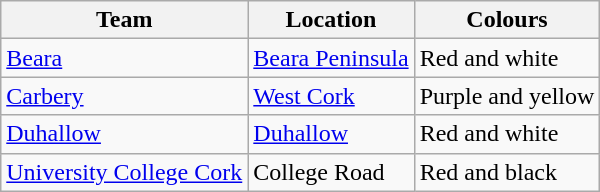<table class="wikitable sortable">
<tr>
<th>Team</th>
<th>Location</th>
<th>Colours</th>
</tr>
<tr>
<td><a href='#'>Beara</a></td>
<td><a href='#'>Beara Peninsula</a></td>
<td>Red and white</td>
</tr>
<tr>
<td><a href='#'>Carbery</a></td>
<td><a href='#'>West Cork</a></td>
<td>Purple and yellow</td>
</tr>
<tr>
<td><a href='#'>Duhallow</a></td>
<td><a href='#'>Duhallow</a></td>
<td>Red and white</td>
</tr>
<tr>
<td><a href='#'>University College Cork</a></td>
<td>College Road</td>
<td>Red and black</td>
</tr>
</table>
